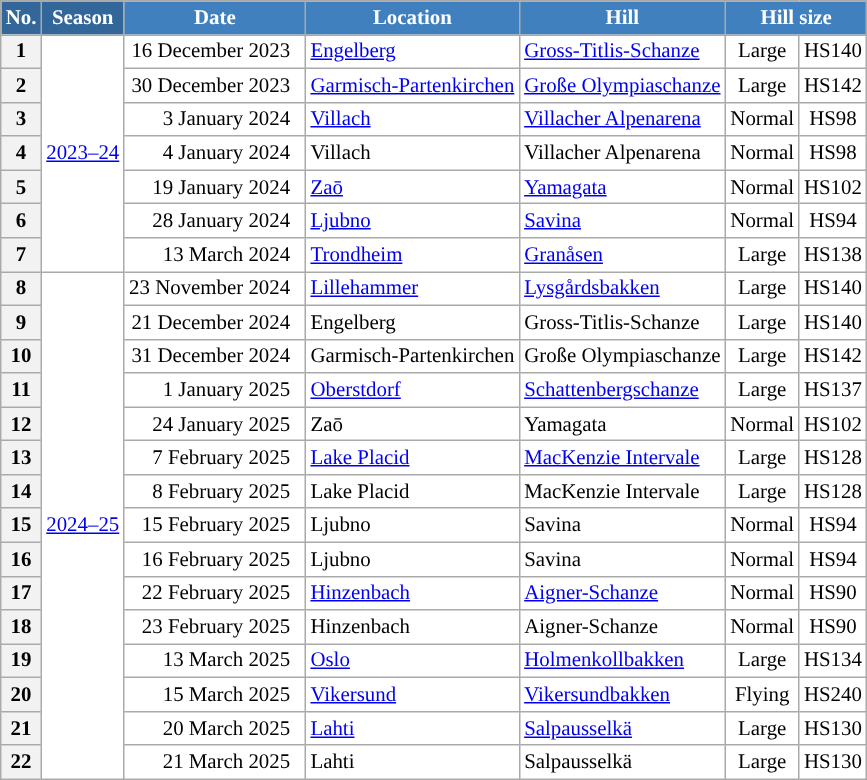<table class="wikitable plainrowheaders sortable" style="font-size:87%; text-align:left; background:#FFFFFF;">
<tr>
<th style="background-color:#369; color:white;">No.</th>
<th style="background-color:#369; color:white;">Season</th>
<th style="background-color:#4180be; color:white;">Date</th>
<th style="background-color:#4180be; color:white;">Location</th>
<th style="background-color:#4180be; color:white;">Hill</th>
<th style="background-color:#4180be; color:white; style="colspan=2>Hill size</th>
</tr>
<tr>
<th scope=row style="text-align:center;"><strong>1</strong></th>
<td rowspan=7 align=center><a href='#'>2023–24</a></td>
<td align=right>16 December 2023  </td>
<td> <a href='#'>Engelberg</a></td>
<td><a href='#'>Gross-Titlis-Schanze</a></td>
<td align=center>Large</td>
<td align=center>HS140</td>
</tr>
<tr>
<th scope=row style="text-align:center;"><strong>2</strong></th>
<td align=right>30 December 2023  </td>
<td> <a href='#'>Garmisch-Partenkirchen</a></td>
<td><a href='#'>Große Olympiaschanze</a></td>
<td align=center>Large</td>
<td align=center>HS142</td>
</tr>
<tr>
<th scope=row style="text-align:center;"><strong>3</strong></th>
<td align=right>3 January 2024  </td>
<td> <a href='#'>Villach</a></td>
<td><a href='#'>Villacher Alpenarena</a></td>
<td align=center>Normal</td>
<td align=center>HS98</td>
</tr>
<tr>
<th scope=row style="text-align:center;"><strong>4</strong></th>
<td align=right>4 January 2024  </td>
<td> Villach</td>
<td>Villacher Alpenarena</td>
<td align=center>Normal</td>
<td align=center>HS98</td>
</tr>
<tr>
<th scope=row style="text-align:center;"><strong>5</strong></th>
<td align=right>19 January 2024  </td>
<td> <a href='#'>Zaō</a></td>
<td><a href='#'>Yamagata</a></td>
<td align=center>Normal</td>
<td align=center>HS102</td>
</tr>
<tr>
<th scope=row style="text-align:center;"><strong>6</strong></th>
<td align=right>28 January 2024  </td>
<td> <a href='#'>Ljubno</a></td>
<td><a href='#'>Savina</a></td>
<td align=center>Normal</td>
<td align=center>HS94</td>
</tr>
<tr>
<th scope=row style="text-align:center;"><strong>7</strong></th>
<td align=right>13 March 2024  </td>
<td> <a href='#'>Trondheim</a></td>
<td><a href='#'>Granåsen</a></td>
<td align=center>Large</td>
<td align=center>HS138</td>
</tr>
<tr>
<th scope=row style="text-align:center;"><strong>8</strong></th>
<td align=center rowspan=15><a href='#'>2024–25</a></td>
<td align=right>23 November 2024  </td>
<td> <a href='#'>Lillehammer</a></td>
<td><a href='#'>Lysgårdsbakken</a></td>
<td align=center>Large</td>
<td align=center>HS140</td>
</tr>
<tr>
<th scope=row style="text-align:center;"><strong>9</strong></th>
<td align=right>21 December 2024  </td>
<td> Engelberg</td>
<td>Gross-Titlis-Schanze</td>
<td align=center>Large</td>
<td align=center>HS140</td>
</tr>
<tr>
<th scope=row style="text-align:center;"><strong>10</strong></th>
<td align=right>31 December 2024  </td>
<td> Garmisch-Partenkirchen</td>
<td>Große Olympiaschanze</td>
<td align=center>Large</td>
<td align=center>HS142</td>
</tr>
<tr>
<th scope=row style="text-align:center;"><strong>11</strong></th>
<td align=right>1 January 2025  </td>
<td> <a href='#'>Oberstdorf</a></td>
<td><a href='#'>Schattenbergschanze</a></td>
<td align=center>Large</td>
<td align=center>HS137</td>
</tr>
<tr>
<th scope=row style="text-align:center;"><strong>12</strong></th>
<td align=right>24 January 2025  </td>
<td> Zaō</td>
<td>Yamagata</td>
<td align=center>Normal</td>
<td align=center>HS102</td>
</tr>
<tr>
<th scope=row style="text-align:center;"><strong>13</strong></th>
<td align=right>7 February 2025  </td>
<td> <a href='#'>Lake Placid</a></td>
<td><a href='#'>MacKenzie Intervale</a></td>
<td align=center>Large</td>
<td align=center>HS128</td>
</tr>
<tr>
<th scope=row style="text-align:center;"><strong>14</strong></th>
<td align=right>8 February 2025  </td>
<td> Lake Placid</td>
<td>MacKenzie Intervale</td>
<td align=center>Large</td>
<td align=center>HS128</td>
</tr>
<tr>
<th scope=row style="text-align:center;"><strong>15</strong></th>
<td align=right>15 February 2025  </td>
<td> Ljubno</td>
<td>Savina</td>
<td align=center>Normal</td>
<td align=center>HS94</td>
</tr>
<tr>
<th scope=row style="text-align:center;"><strong>16</strong></th>
<td align=right>16 February 2025  </td>
<td> Ljubno</td>
<td>Savina</td>
<td align=center>Normal</td>
<td align=center>HS94</td>
</tr>
<tr>
<th scope=row style="text-align:center;"><strong>17</strong></th>
<td align=right>22 February 2025  </td>
<td> <a href='#'>Hinzenbach</a></td>
<td><a href='#'>Aigner-Schanze</a></td>
<td align=center>Normal</td>
<td align=center>HS90</td>
</tr>
<tr>
<th scope=row style="text-align:center;"><strong>18</strong></th>
<td align=right>23 February 2025  </td>
<td> Hinzenbach</td>
<td>Aigner-Schanze</td>
<td align=center>Normal</td>
<td align=center>HS90</td>
</tr>
<tr>
<th scope=row style="text-align:center;"><strong>19</strong></th>
<td align=right>13 March 2025  </td>
<td> <a href='#'>Oslo</a></td>
<td><a href='#'>Holmenkollbakken</a></td>
<td align=center>Large</td>
<td align=center>HS134</td>
</tr>
<tr>
<th scope=row style="text-align:center;"><strong>20</strong></th>
<td align=right>15 March 2025  </td>
<td> <a href='#'>Vikersund</a></td>
<td><a href='#'>Vikersundbakken</a></td>
<td align=center>Flying</td>
<td align=center>HS240</td>
</tr>
<tr>
<th scope=row style="text-align:center;"><strong>21</strong></th>
<td align=right>20 March 2025  </td>
<td> <a href='#'>Lahti</a></td>
<td><a href='#'>Salpausselkä</a></td>
<td align=center>Large</td>
<td align=center>HS130</td>
</tr>
<tr>
<th scope=row style="text-align:center;"><strong>22</strong></th>
<td align=right>21 March 2025  </td>
<td> Lahti</td>
<td>Salpausselkä</td>
<td align=center>Large</td>
<td align=center>HS130</td>
</tr>
</table>
